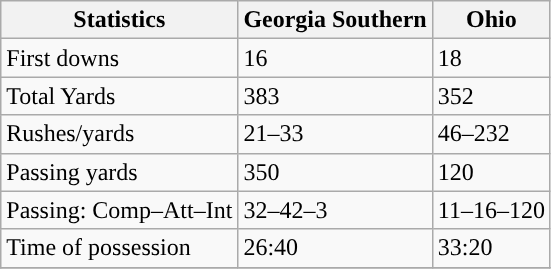<table class="wikitable" style="float: left;">
<tr>
<th>Statistics</th>
<th>Georgia Southern</th>
<th>Ohio</th>
</tr>
<tr>
<td>First downs</td>
<td>16</td>
<td>18</td>
</tr>
<tr>
<td>Total Yards</td>
<td>383</td>
<td>352</td>
</tr>
<tr>
<td>Rushes/yards</td>
<td>21–33</td>
<td>46–232</td>
</tr>
<tr>
<td>Passing yards</td>
<td>350</td>
<td>120</td>
</tr>
<tr>
<td>Passing: Comp–Att–Int</td>
<td>32–42–3</td>
<td>11–16–120</td>
</tr>
<tr>
<td>Time of possession</td>
<td>26:40</td>
<td>33:20</td>
</tr>
<tr>
</tr>
</table>
